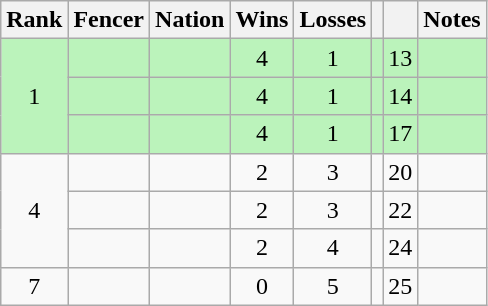<table class="wikitable sortable" style="text-align: center;">
<tr>
<th>Rank</th>
<th>Fencer</th>
<th>Nation</th>
<th>Wins</th>
<th>Losses</th>
<th></th>
<th></th>
<th>Notes</th>
</tr>
<tr style="background:#bbf3bb;">
<td rowspan=3>1</td>
<td align=left></td>
<td align=left></td>
<td>4</td>
<td>1</td>
<td></td>
<td>13</td>
<td></td>
</tr>
<tr style="background:#bbf3bb;">
<td align=left></td>
<td align=left></td>
<td>4</td>
<td>1</td>
<td></td>
<td>14</td>
<td></td>
</tr>
<tr style="background:#bbf3bb;">
<td align=left></td>
<td align=left></td>
<td>4</td>
<td>1</td>
<td></td>
<td>17</td>
<td></td>
</tr>
<tr>
<td rowspan=3>4</td>
<td align=left></td>
<td align=left></td>
<td>2</td>
<td>3</td>
<td></td>
<td>20</td>
<td></td>
</tr>
<tr>
<td align=left></td>
<td align=left></td>
<td>2</td>
<td>3</td>
<td></td>
<td>22</td>
<td></td>
</tr>
<tr>
<td align=left></td>
<td align=left></td>
<td>2</td>
<td>4</td>
<td></td>
<td>24</td>
<td></td>
</tr>
<tr>
<td>7</td>
<td align=left></td>
<td align=left></td>
<td>0</td>
<td>5</td>
<td></td>
<td>25</td>
<td></td>
</tr>
</table>
